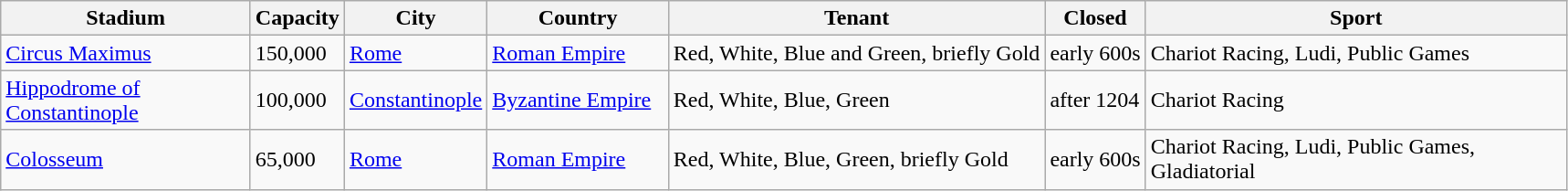<table class="wikitable sortable">
<tr>
<th width=175>Stadium</th>
<th data-sort-type=number>Capacity</th>
<th>City</th>
<th width=125>Country</th>
<th>Tenant</th>
<th>Closed</th>
<th width=300>Sport</th>
</tr>
<tr>
<td><a href='#'>Circus Maximus</a></td>
<td>150,000</td>
<td><a href='#'>Rome</a></td>
<td><a href='#'>Roman Empire</a></td>
<td>Red, White, Blue and Green, briefly Gold</td>
<td>early 600s</td>
<td>Chariot Racing, Ludi, Public Games</td>
</tr>
<tr>
<td><a href='#'>Hippodrome of Constantinople</a></td>
<td>100,000</td>
<td><a href='#'>Constantinople</a></td>
<td><a href='#'>Byzantine Empire</a></td>
<td>Red, White, Blue, Green</td>
<td>after 1204</td>
<td>Chariot Racing</td>
</tr>
<tr>
<td><a href='#'>Colosseum</a></td>
<td>65,000</td>
<td><a href='#'>Rome</a></td>
<td><a href='#'>Roman Empire</a></td>
<td>Red, White, Blue, Green, briefly Gold</td>
<td>early 600s</td>
<td>Chariot Racing, Ludi, Public Games, Gladiatorial</td>
</tr>
</table>
